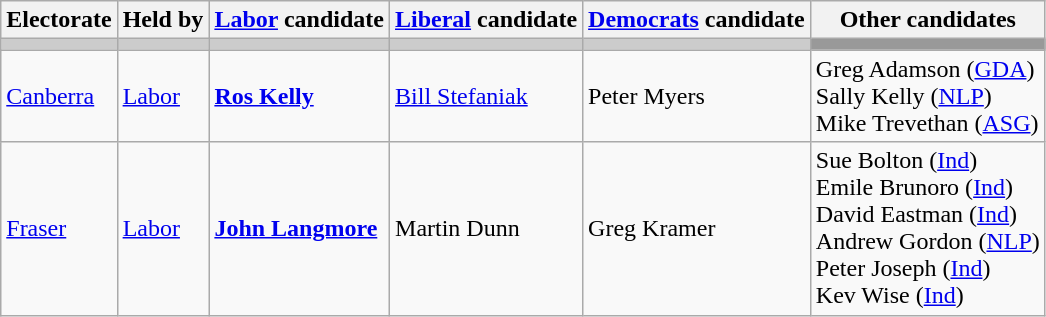<table class="wikitable">
<tr>
<th>Electorate</th>
<th>Held by</th>
<th><a href='#'>Labor</a> candidate</th>
<th><a href='#'>Liberal</a> candidate</th>
<th><a href='#'>Democrats</a> candidate</th>
<th>Other candidates</th>
</tr>
<tr bgcolor="#cccccc">
<td></td>
<td></td>
<td></td>
<td></td>
<td></td>
<td bgcolor="#999999"></td>
</tr>
<tr>
<td><a href='#'>Canberra</a></td>
<td><a href='#'>Labor</a></td>
<td><strong><a href='#'>Ros Kelly</a></strong></td>
<td><a href='#'>Bill Stefaniak</a></td>
<td>Peter Myers</td>
<td>Greg Adamson (<a href='#'>GDA</a>)<br>Sally Kelly (<a href='#'>NLP</a>)<br>Mike Trevethan (<a href='#'>ASG</a>)</td>
</tr>
<tr>
<td><a href='#'>Fraser</a></td>
<td><a href='#'>Labor</a></td>
<td><strong><a href='#'>John Langmore</a></strong></td>
<td>Martin Dunn</td>
<td>Greg Kramer</td>
<td>Sue Bolton (<a href='#'>Ind</a>)<br>Emile Brunoro (<a href='#'>Ind</a>)<br>David Eastman (<a href='#'>Ind</a>)<br>Andrew Gordon (<a href='#'>NLP</a>)<br>Peter Joseph (<a href='#'>Ind</a>)<br>Kev Wise (<a href='#'>Ind</a>)</td>
</tr>
</table>
